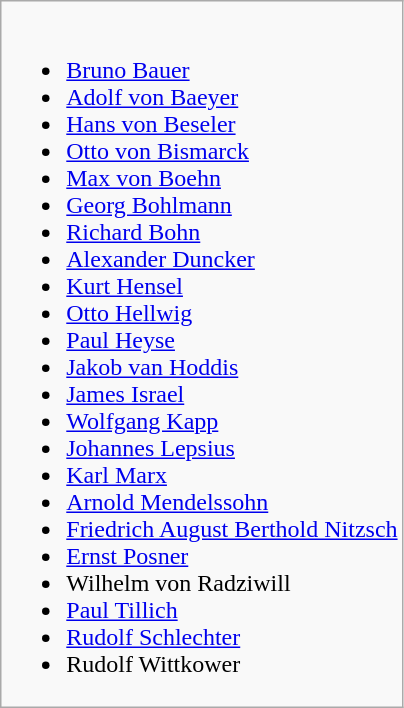<table class="wikitable">
<tr>
<td><br><ul><li><a href='#'>Bruno Bauer</a></li><li><a href='#'>Adolf von Baeyer</a></li><li><a href='#'>Hans von Beseler</a></li><li><a href='#'>Otto von Bismarck</a></li><li><a href='#'>Max von Boehn</a></li><li><a href='#'>Georg Bohlmann</a></li><li><a href='#'>Richard Bohn</a></li><li><a href='#'>Alexander Duncker</a></li><li><a href='#'>Kurt Hensel</a></li><li><a href='#'>Otto Hellwig</a></li><li><a href='#'>Paul Heyse</a></li><li><a href='#'>Jakob van Hoddis</a></li><li><a href='#'>James Israel</a></li><li><a href='#'>Wolfgang Kapp</a></li><li><a href='#'>Johannes Lepsius</a></li><li><a href='#'>Karl Marx</a></li><li><a href='#'>Arnold Mendelssohn</a></li><li><a href='#'>Friedrich August Berthold Nitzsch</a></li><li><a href='#'>Ernst Posner</a></li><li>Wilhelm von Radziwill</li><li><a href='#'>Paul Tillich</a></li><li><a href='#'>Rudolf Schlechter</a></li><li>Rudolf Wittkower</li></ul></td>
</tr>
</table>
